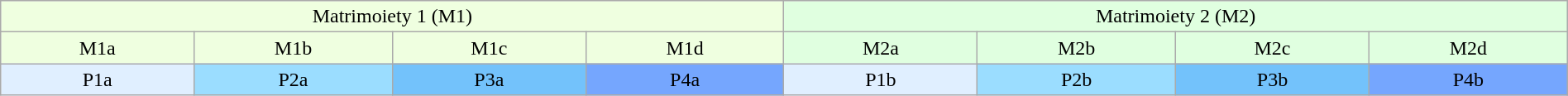<table class="wikitable" border="1" style="text-align: center; width: 100%">
<tr>
<td colspan="4" style="background-color: #efffe0">Matrimoiety 1 (M1)</td>
<td colspan="4" style="background-color: #e0ffe0">Matrimoiety 2 (M2)</td>
</tr>
<tr>
<td style="background-color: #efffe0">M1a</td>
<td style="background-color: #efffe0">M1b</td>
<td style="background-color: #efffe0">M1c</td>
<td style="background-color: #efffe0">M1d</td>
<td style="background-color: #e0ffe0">M2a</td>
<td style="background-color: #e0ffe0">M2b</td>
<td style="background-color: #e0ffe0">M2c</td>
<td style="background-color: #e0ffe0">M2d</td>
</tr>
<tr>
<td style="background-color: #e0efff">P1a</td>
<td style="background-color: #9BDDFF">P2a</td>
<td style="background-color: #73C2FB">P3a</td>
<td style="background-color: #75a6fe">P4a</td>
<td style="background-color: #e0efff">P1b</td>
<td style="background-color: #9BDDFF">P2b</td>
<td style="background-color: #73C2FB">P3b</td>
<td style="background-color: #75a6fe">P4b</td>
</tr>
</table>
